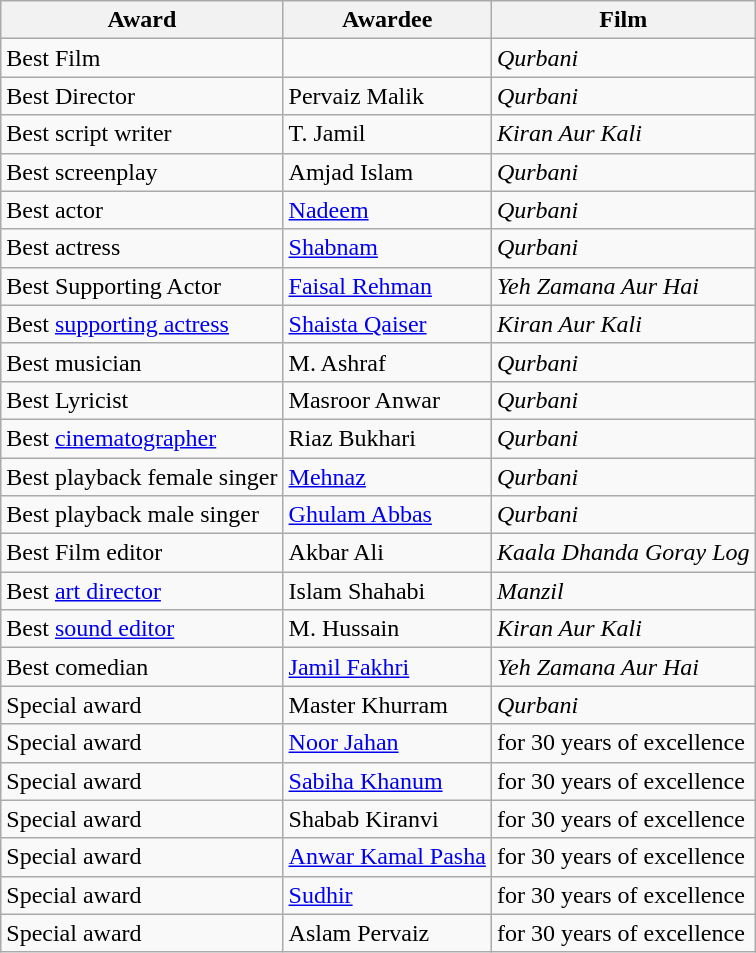<table class="wikitable">
<tr>
<th>Award</th>
<th>Awardee</th>
<th>Film</th>
</tr>
<tr>
<td>Best Film</td>
<td></td>
<td><em>Qurbani</em></td>
</tr>
<tr>
<td>Best Director</td>
<td>Pervaiz Malik</td>
<td><em>Qurbani</em></td>
</tr>
<tr>
<td>Best script writer</td>
<td>T. Jamil</td>
<td><em>Kiran Aur Kali</em></td>
</tr>
<tr>
<td>Best screenplay</td>
<td>Amjad Islam</td>
<td><em>Qurbani</em></td>
</tr>
<tr>
<td>Best actor</td>
<td><a href='#'>Nadeem</a></td>
<td><em>Qurbani</em></td>
</tr>
<tr>
<td>Best actress</td>
<td><a href='#'>Shabnam</a></td>
<td><em>Qurbani</em></td>
</tr>
<tr>
<td>Best Supporting Actor</td>
<td><a href='#'>Faisal Rehman</a></td>
<td><em>Yeh Zamana Aur Hai</em></td>
</tr>
<tr>
<td>Best <a href='#'>supporting actress</a></td>
<td><a href='#'>Shaista Qaiser</a></td>
<td><em>Kiran Aur Kali</em></td>
</tr>
<tr>
<td>Best musician</td>
<td>M. Ashraf</td>
<td><em>Qurbani</em></td>
</tr>
<tr>
<td>Best Lyricist</td>
<td>Masroor Anwar</td>
<td><em>Qurbani</em></td>
</tr>
<tr>
<td>Best <a href='#'>cinematographer</a></td>
<td>Riaz Bukhari</td>
<td><em>Qurbani</em></td>
</tr>
<tr>
<td>Best playback female singer</td>
<td><a href='#'>Mehnaz</a></td>
<td><em>Qurbani</em></td>
</tr>
<tr>
<td>Best playback male singer</td>
<td><a href='#'>Ghulam Abbas</a></td>
<td><em>Qurbani</em></td>
</tr>
<tr>
<td>Best Film editor</td>
<td>Akbar Ali</td>
<td><em>Kaala Dhanda Goray Log</em></td>
</tr>
<tr>
<td>Best <a href='#'>art director</a></td>
<td>Islam Shahabi</td>
<td><em>Manzil</em></td>
</tr>
<tr>
<td>Best <a href='#'>sound editor</a></td>
<td>M. Hussain</td>
<td><em>Kiran Aur Kali</em></td>
</tr>
<tr>
<td>Best comedian</td>
<td><a href='#'>Jamil Fakhri</a></td>
<td><em>Yeh Zamana Aur Hai</em></td>
</tr>
<tr>
<td>Special award</td>
<td>Master Khurram</td>
<td><em>Qurbani</em></td>
</tr>
<tr>
<td>Special award</td>
<td><a href='#'>Noor Jahan</a></td>
<td>for 30 years of excellence</td>
</tr>
<tr>
<td>Special award</td>
<td><a href='#'>Sabiha Khanum</a></td>
<td>for 30 years of excellence</td>
</tr>
<tr>
<td>Special award</td>
<td>Shabab Kiranvi</td>
<td>for 30 years of excellence</td>
</tr>
<tr>
<td>Special award</td>
<td><a href='#'>Anwar Kamal Pasha</a></td>
<td>for 30 years of excellence</td>
</tr>
<tr>
<td>Special award</td>
<td><a href='#'>Sudhir</a></td>
<td>for 30 years of excellence</td>
</tr>
<tr>
<td>Special award</td>
<td>Aslam Pervaiz</td>
<td>for 30 years of excellence</td>
</tr>
</table>
